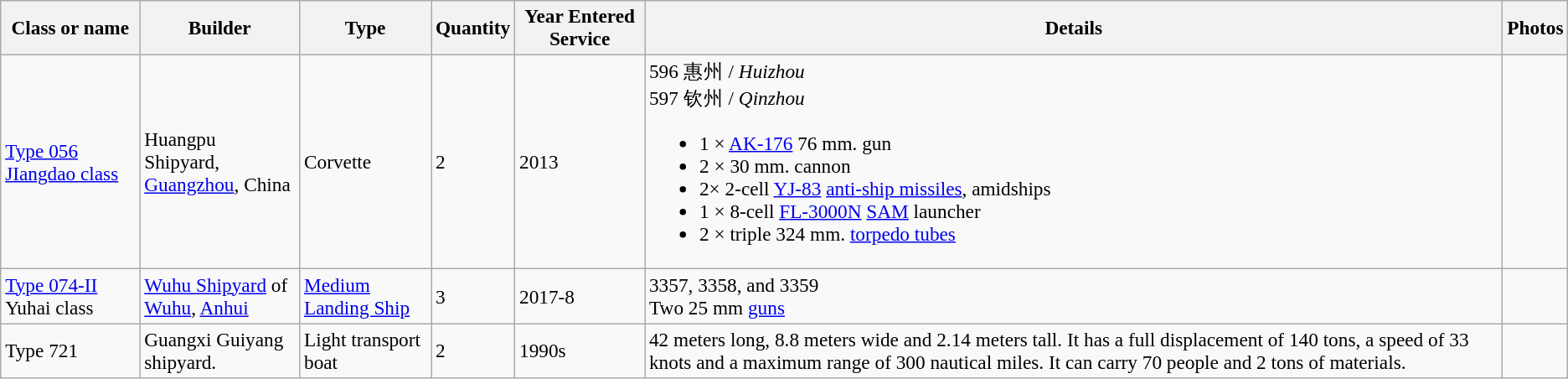<table class="wikitable" style="font-size:97%;">
<tr>
<th>Class or name</th>
<th width=120px>Builder</th>
<th>Type</th>
<th>Quantity</th>
<th>Year Entered Service</th>
<th>Details</th>
<th>Photos</th>
</tr>
<tr>
<td><a href='#'>Type 056 JIangdao class</a></td>
<td>Huangpu Shipyard, <a href='#'>Guangzhou</a>, China</td>
<td>Corvette</td>
<td>2</td>
<td>2013</td>
<td>596 惠州 / <em>Huizhou</em><br>597 钦州 / <em>Qinzhou</em><ul><li>1 × <a href='#'>AK-176</a> 76 mm. gun</li><li>2 × 30 mm. cannon</li><li>2× 2-cell <a href='#'>YJ-83</a> <a href='#'>anti-ship missiles</a>, amidships</li><li>1 × 8-cell <a href='#'>FL-3000N</a> <a href='#'>SAM</a> launcher</li><li>2 × triple 324 mm. <a href='#'>torpedo tubes</a></li></ul></td>
<td></td>
</tr>
<tr>
<td><a href='#'>Type 074-II</a> Yuhai class</td>
<td><a href='#'>Wuhu Shipyard</a> of <a href='#'>Wuhu</a>, <a href='#'>Anhui</a> </td>
<td><a href='#'>Medium Landing Ship</a></td>
<td>3</td>
<td>2017-8</td>
<td>3357, 3358, and 3359<br>Two 25 mm <a href='#'>guns</a></td>
<td></td>
</tr>
<tr>
<td>Type 721</td>
<td>Guangxi Guiyang shipyard.</td>
<td>Light transport boat</td>
<td>2</td>
<td>1990s</td>
<td>42 meters long, 8.8 meters wide and 2.14 meters tall. It has a full displacement of 140 tons, a speed of 33 knots and a maximum range of 300 nautical miles. It can carry 70 people and 2 tons of materials.</td>
<td></td>
</tr>
</table>
